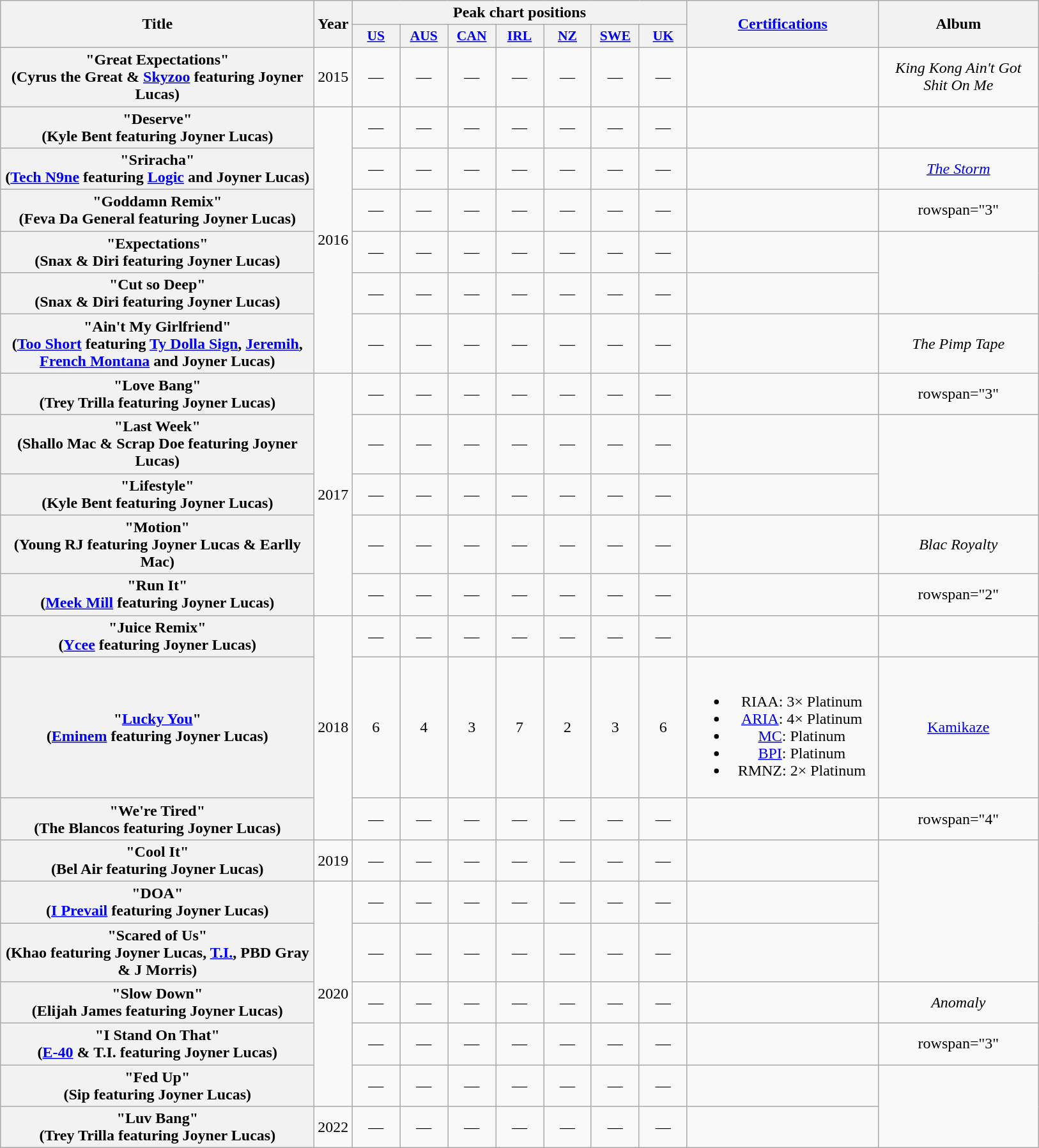<table class="wikitable plainrowheaders" style="text-align:center">
<tr>
<th scope="col" rowspan="2" style="width:20em;">Title</th>
<th scope="col" rowspan="2" style="width:1em;">Year</th>
<th scope="col" colspan="7">Peak chart positions</th>
<th scope="col" rowspan="2" style="width:12em;"><a href='#'>Certifications</a></th>
<th scope="col" rowspan="2" style="width:10em;">Album</th>
</tr>
<tr>
<th scope="col" style="width:3em;font-size:90%;"><a href='#'>US</a><br></th>
<th scope="col" style="width:3em;font-size:90%;"><a href='#'>AUS</a><br></th>
<th scope="col" style="width:3em;font-size:90%;"><a href='#'>CAN</a><br></th>
<th style="width:3em; font-size:90%"><a href='#'>IRL</a><br></th>
<th style="width:3em; font-size:90%"><a href='#'>NZ</a><br></th>
<th style="width:3em; font-size:90%"><a href='#'>SWE</a><br></th>
<th style="width:3em; font-size:90%"><a href='#'>UK</a><br></th>
</tr>
<tr>
<th scope="row">"Great Expectations"<br><span>(Cyrus the Great & <a href='#'>Skyzoo</a> featuring Joyner Lucas)</span></th>
<td>2015</td>
<td>—</td>
<td>—</td>
<td>—</td>
<td>—</td>
<td>—</td>
<td>—</td>
<td>—</td>
<td></td>
<td><em>King Kong Ain't Got Shit On Me</em></td>
</tr>
<tr>
<th scope="row">"Deserve"<br><span>(Kyle Bent featuring Joyner Lucas)</span></th>
<td rowspan="6">2016</td>
<td>—</td>
<td>—</td>
<td>—</td>
<td>—</td>
<td>—</td>
<td>—</td>
<td>—</td>
<td></td>
<td></td>
</tr>
<tr>
<th scope="row">"Sriracha"<br><span>(<a href='#'>Tech N9ne</a> featuring <a href='#'>Logic</a> and Joyner Lucas)</span></th>
<td>—</td>
<td>—</td>
<td>—</td>
<td>—</td>
<td>—</td>
<td>—</td>
<td>—</td>
<td></td>
<td><em><a href='#'>The Storm</a></em></td>
</tr>
<tr>
<th scope="row">"Goddamn Remix"<br><span>(Feva Da General featuring Joyner Lucas)</span></th>
<td>—</td>
<td>—</td>
<td>—</td>
<td>—</td>
<td>—</td>
<td>—</td>
<td>—</td>
<td></td>
<td>rowspan="3" </td>
</tr>
<tr>
<th scope="row">"Expectations"<br><span>(Snax & Diri featuring Joyner Lucas)</span></th>
<td>—</td>
<td>—</td>
<td>—</td>
<td>—</td>
<td>—</td>
<td>—</td>
<td>—</td>
<td></td>
</tr>
<tr>
<th scope="row">"Cut so Deep"<br><span>(Snax & Diri featuring Joyner Lucas)</span></th>
<td>—</td>
<td>—</td>
<td>—</td>
<td>—</td>
<td>—</td>
<td>—</td>
<td>—</td>
<td></td>
</tr>
<tr>
<th scope="row">"Ain't My Girlfriend"<br><span>(<a href='#'>Too Short</a> featuring <a href='#'>Ty Dolla Sign</a>, <a href='#'>Jeremih</a>, <a href='#'>French Montana</a> and Joyner Lucas)</span></th>
<td>—</td>
<td>—</td>
<td>—</td>
<td>—</td>
<td>—</td>
<td>—</td>
<td>—</td>
<td></td>
<td><em>The Pimp Tape</em></td>
</tr>
<tr>
<th scope="row">"Love Bang"<br><span>(Trey Trilla featuring Joyner Lucas)</span></th>
<td rowspan="5">2017</td>
<td>—</td>
<td>—</td>
<td>—</td>
<td>—</td>
<td>—</td>
<td>—</td>
<td>—</td>
<td></td>
<td>rowspan="3" </td>
</tr>
<tr>
<th scope="row">"Last Week"<br><span>(Shallo Mac & Scrap Doe featuring Joyner Lucas)</span></th>
<td>—</td>
<td>—</td>
<td>—</td>
<td>—</td>
<td>—</td>
<td>—</td>
<td>—</td>
<td></td>
</tr>
<tr>
<th scope="row">"Lifestyle"<br><span>(Kyle Bent featuring Joyner Lucas)</span></th>
<td>—</td>
<td>—</td>
<td>—</td>
<td>—</td>
<td>—</td>
<td>—</td>
<td>—</td>
<td></td>
</tr>
<tr>
<th scope="row">"Motion"<br><span>(Young RJ featuring Joyner Lucas & Earlly Mac)</span></th>
<td>—</td>
<td>—</td>
<td>—</td>
<td>—</td>
<td>—</td>
<td>—</td>
<td>—</td>
<td></td>
<td><em>Blac Royalty</em></td>
</tr>
<tr>
<th scope="row">"Run It"<br><span>(<a href='#'>Meek Mill</a> featuring Joyner Lucas)</span></th>
<td>—</td>
<td>—</td>
<td>—</td>
<td>—</td>
<td>—</td>
<td>—</td>
<td>—</td>
<td></td>
<td>rowspan="2" </td>
</tr>
<tr>
<th scope="row">"Juice Remix"<br><span>(<a href='#'>Ycee</a> featuring Joyner Lucas)</span></th>
<td rowspan="3">2018</td>
<td>—</td>
<td>—</td>
<td>—</td>
<td>—</td>
<td>—</td>
<td>—</td>
<td>—</td>
<td></td>
</tr>
<tr>
<th scope="row">"<a href='#'>Lucky You</a>"<br><span>(<a href='#'>Eminem</a> featuring Joyner Lucas)</span></th>
<td>6</td>
<td>4</td>
<td>3</td>
<td>7</td>
<td>2</td>
<td>3</td>
<td>6</td>
<td><br><ul><li>RIAA: 3× Platinum</li><li><a href='#'>ARIA</a>: 4× Platinum</li><li><a href='#'>MC</a>: Platinum</li><li><a href='#'>BPI</a>: Platinum</li><li>RMNZ: 2× Platinum</li></ul></td>
<td><em><a href='#'></em>Kamikaze<em></a></em></td>
</tr>
<tr>
<th scope="row">"We're Tired"<br><span>(The Blancos featuring Joyner Lucas)</span></th>
<td>—</td>
<td>—</td>
<td>—</td>
<td>—</td>
<td>—</td>
<td>—</td>
<td>—</td>
<td></td>
<td>rowspan="4" </td>
</tr>
<tr>
<th scope="row">"Cool It"<br><span>(Bel Air featuring Joyner Lucas)</span></th>
<td>2019</td>
<td>—</td>
<td>—</td>
<td>—</td>
<td>—</td>
<td>—</td>
<td>—</td>
<td>—</td>
<td></td>
</tr>
<tr>
<th scope="row">"DOA"<br><span>(<a href='#'>I Prevail</a> featuring Joyner Lucas)</span></th>
<td rowspan="5">2020</td>
<td>—</td>
<td>—</td>
<td>—</td>
<td>—</td>
<td>—</td>
<td>—</td>
<td>—</td>
<td></td>
</tr>
<tr>
<th scope="row">"Scared of Us"<br><span>(Khao featuring Joyner Lucas, <a href='#'>T.I.</a>, PBD Gray & J Morris)</span></th>
<td>—</td>
<td>—</td>
<td>—</td>
<td>—</td>
<td>—</td>
<td>—</td>
<td>—</td>
<td></td>
</tr>
<tr>
<th scope="row">"Slow Down"<br><span>(Elijah James featuring Joyner Lucas)</span></th>
<td>—</td>
<td>—</td>
<td>—</td>
<td>—</td>
<td>—</td>
<td>—</td>
<td>—</td>
<td></td>
<td><em>Anomaly</em></td>
</tr>
<tr>
<th scope="row">"I Stand On That"<br><span>(<a href='#'>E-40</a> & T.I. featuring Joyner Lucas)</span></th>
<td>—</td>
<td>—</td>
<td>—</td>
<td>—</td>
<td>—</td>
<td>—</td>
<td>—</td>
<td></td>
<td>rowspan="3" </td>
</tr>
<tr>
<th scope="row">"Fed Up"<br><span>(Sip featuring Joyner Lucas)</span></th>
<td>—</td>
<td>—</td>
<td>—</td>
<td>—</td>
<td>—</td>
<td>—</td>
<td>—</td>
<td></td>
</tr>
<tr>
<th scope="row">"Luv Bang"<br><span>(Trey Trilla featuring Joyner Lucas)</span></th>
<td>2022</td>
<td>—</td>
<td>—</td>
<td>—</td>
<td>—</td>
<td>—</td>
<td>—</td>
<td>—</td>
<td></td>
</tr>
</table>
